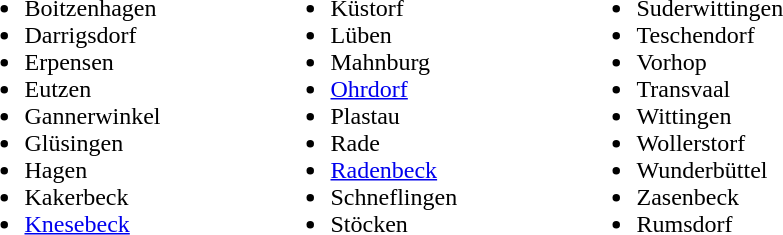<table>
<tr>
<td width="200" valign="top"><br><ul><li>Boitzenhagen</li><li>Darrigsdorf</li><li>Erpensen</li><li>Eutzen</li><li>Gannerwinkel</li><li>Glüsingen</li><li>Hagen</li><li>Kakerbeck</li><li><a href='#'>Knesebeck</a></li></ul></td>
<td width="200" valign="top"><br><ul><li>Küstorf</li><li>Lüben</li><li>Mahnburg</li><li><a href='#'>Ohrdorf</a></li><li>Plastau</li><li>Rade</li><li><a href='#'>Radenbeck</a></li><li>Schneflingen</li><li>Stöcken</li></ul></td>
<td width="200" valign="top"><br><ul><li>Suderwittingen</li><li>Teschendorf</li><li>Vorhop</li><li>Transvaal</li><li>Wittingen</li><li>Wollerstorf</li><li>Wunderbüttel</li><li>Zasenbeck</li><li>Rumsdorf</li></ul></td>
</tr>
</table>
